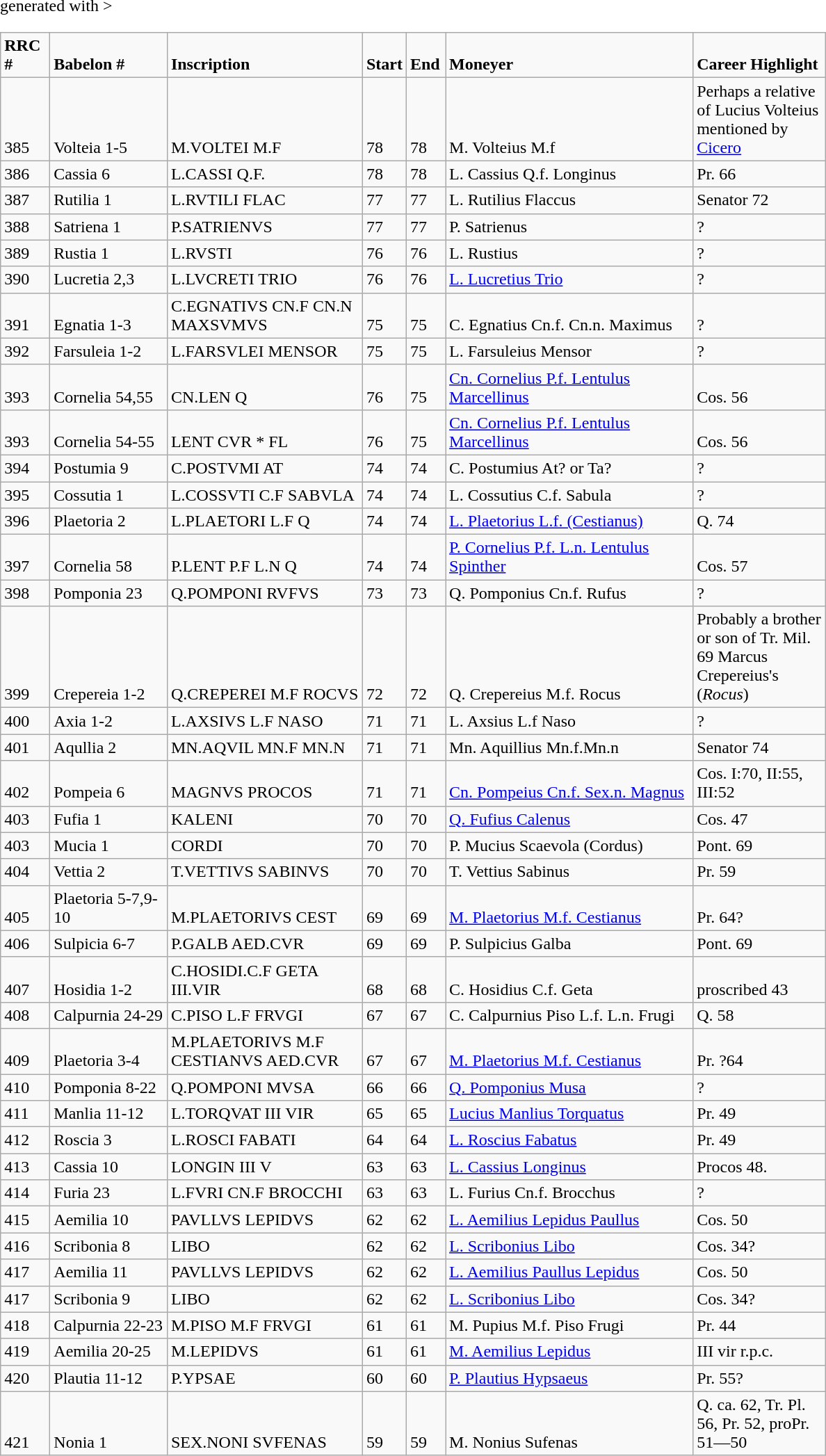<table class="wikitable" <hiddentext>generated with >
<tr valign="bottom">
<td width="40" Height="12.75"><strong>RRC #</strong></td>
<td width="105"><strong>Babelon #</strong></td>
<td width="180"><strong>Inscription</strong></td>
<td width="30"><strong>Start</strong></td>
<td width="30"><strong>End</strong></td>
<td width="230"><strong>Moneyer</strong></td>
<td width="120"><strong>Career Highlight</strong></td>
</tr>
<tr valign="bottom">
<td Height="12.75">385</td>
<td>Volteia 1-5</td>
<td>M.VOLTEI M.F</td>
<td>78</td>
<td>78</td>
<td>M. Volteius M.f</td>
<td>Perhaps a relative of Lucius Volteius mentioned by <a href='#'>Cicero</a></td>
</tr>
<tr valign="bottom">
<td Height="12.75">386</td>
<td>Cassia 6</td>
<td>L.CASSI Q.F.</td>
<td>78</td>
<td>78</td>
<td>L. Cassius Q.f. Longinus</td>
<td>Pr. 66</td>
</tr>
<tr valign="bottom">
<td Height="12.75">387</td>
<td>Rutilia 1</td>
<td>L.RVTILI FLAC</td>
<td>77</td>
<td>77</td>
<td>L. Rutilius Flaccus</td>
<td>Senator 72</td>
</tr>
<tr valign="bottom">
<td Height="12.75">388</td>
<td>Satriena 1</td>
<td>P.SATRIENVS</td>
<td>77</td>
<td>77</td>
<td>P. Satrienus</td>
<td>?</td>
</tr>
<tr valign="bottom">
<td Height="12.75">389</td>
<td>Rustia 1</td>
<td>L.RVSTI</td>
<td>76</td>
<td>76</td>
<td>L. Rustius</td>
<td>?</td>
</tr>
<tr valign="bottom">
<td Height="12.75">390</td>
<td>Lucretia 2,3</td>
<td>L.LVCRETI TRIO</td>
<td>76</td>
<td>76</td>
<td><a href='#'>L. Lucretius Trio</a></td>
<td>?</td>
</tr>
<tr valign="bottom">
<td Height="12.75">391</td>
<td>Egnatia 1-3</td>
<td>C.EGNATIVS CN.F CN.N MAXSVMVS</td>
<td>75</td>
<td>75</td>
<td>C. Egnatius Cn.f. Cn.n. Maximus</td>
<td>?</td>
</tr>
<tr valign="bottom">
<td Height="12.75">392</td>
<td>Farsuleia 1-2</td>
<td>L.FARSVLEI MENSOR</td>
<td>75</td>
<td>75</td>
<td>L. Farsuleius Mensor</td>
<td>?</td>
</tr>
<tr valign="bottom">
<td Height="12.75">393</td>
<td>Cornelia 54,55</td>
<td>CN.LEN Q</td>
<td>76</td>
<td>75</td>
<td><a href='#'>Cn. Cornelius P.f. Lentulus Marcellinus</a></td>
<td>Cos. 56</td>
</tr>
<tr valign="bottom">
<td Height="12.75">393</td>
<td>Cornelia 54-55</td>
<td>LENT CVR * FL</td>
<td>76</td>
<td>75</td>
<td><a href='#'>Cn. Cornelius P.f. Lentulus Marcellinus</a></td>
<td>Cos. 56</td>
</tr>
<tr valign="bottom">
<td Height="12.75">394</td>
<td>Postumia 9</td>
<td>C.POSTVMI AT</td>
<td>74</td>
<td>74</td>
<td>C. Postumius At? or Ta?</td>
<td>?</td>
</tr>
<tr valign="bottom">
<td Height="12.75">395</td>
<td>Cossutia 1</td>
<td>L.COSSVTI C.F SABVLA</td>
<td>74</td>
<td>74</td>
<td>L. Cossutius C.f. Sabula</td>
<td>?</td>
</tr>
<tr valign="bottom">
<td Height="12.75">396</td>
<td>Plaetoria 2</td>
<td>L.PLAETORI L.F Q</td>
<td>74</td>
<td>74</td>
<td><a href='#'>L. Plaetorius L.f. (Cestianus)</a></td>
<td>Q. 74</td>
</tr>
<tr valign="bottom">
<td Height="12.75">397</td>
<td>Cornelia 58</td>
<td>P.LENT P.F L.N Q</td>
<td>74</td>
<td>74</td>
<td><a href='#'>P. Cornelius P.f. L.n. Lentulus Spinther</a></td>
<td>Cos. 57</td>
</tr>
<tr valign="bottom">
<td Height="12.75">398</td>
<td>Pomponia 23</td>
<td>Q.POMPONI RVFVS</td>
<td>73</td>
<td>73</td>
<td>Q. Pomponius Cn.f. Rufus</td>
<td>?</td>
</tr>
<tr valign="bottom">
<td Height="12.75">399</td>
<td>Crepereia 1-2</td>
<td>Q.CREPEREI M.F ROCVS</td>
<td>72</td>
<td>72</td>
<td>Q. Crepereius M.f. Rocus</td>
<td>Probably a brother or son of Tr. Mil. 69 Marcus Crepereius's (<em>Rocus</em>)</td>
</tr>
<tr valign="bottom">
<td Height="12.75">400</td>
<td>Axia 1-2</td>
<td>L.AXSIVS L.F NASO</td>
<td>71</td>
<td>71</td>
<td>L. Axsius L.f Naso</td>
<td>?</td>
</tr>
<tr valign="bottom">
<td Height="12.75">401</td>
<td>Aqullia 2</td>
<td>MN.AQVIL MN.F MN.N</td>
<td>71</td>
<td>71</td>
<td>Mn. Aquillius Mn.f.Mn.n</td>
<td>Senator 74</td>
</tr>
<tr valign="bottom">
<td Height="12.75">402</td>
<td>Pompeia 6</td>
<td>MAGNVS PROCOS</td>
<td>71</td>
<td>71</td>
<td><a href='#'>Cn. Pompeius Cn.f. Sex.n. Magnus</a></td>
<td>Cos. I:70, II:55, III:52</td>
</tr>
<tr valign="bottom">
<td Height="12.75">403</td>
<td>Fufia 1</td>
<td>KALENI</td>
<td>70</td>
<td>70</td>
<td><a href='#'>Q. Fufius Calenus</a></td>
<td>Cos. 47</td>
</tr>
<tr valign="bottom">
<td Height="12.75">403</td>
<td>Mucia 1</td>
<td>CORDI</td>
<td>70</td>
<td>70</td>
<td>P. Mucius Scaevola (Cordus)</td>
<td>Pont. 69</td>
</tr>
<tr valign="bottom">
<td Height="12.75">404</td>
<td>Vettia 2</td>
<td>T.VETTIVS SABINVS</td>
<td>70</td>
<td>70</td>
<td>T. Vettius Sabinus</td>
<td>Pr. 59</td>
</tr>
<tr valign="bottom">
<td Height="12.75">405</td>
<td>Plaetoria 5-7,9-10</td>
<td>M.PLAETORIVS CEST</td>
<td>69</td>
<td>69</td>
<td><a href='#'>M. Plaetorius M.f. Cestianus</a></td>
<td>Pr. 64?</td>
</tr>
<tr valign="bottom">
<td Height="12.75">406</td>
<td>Sulpicia 6-7</td>
<td>P.GALB AED.CVR</td>
<td>69</td>
<td>69</td>
<td>P. Sulpicius Galba</td>
<td>Pont. 69</td>
</tr>
<tr valign="bottom">
<td Height="12.75">407</td>
<td>Hosidia 1-2</td>
<td>C.HOSIDI.C.F GETA III.VIR</td>
<td>68</td>
<td>68</td>
<td>C. Hosidius C.f. Geta</td>
<td>proscribed 43</td>
</tr>
<tr valign="bottom">
<td Height="12.75">408</td>
<td>Calpurnia 24-29</td>
<td>C.PISO L.F FRVGI</td>
<td>67</td>
<td>67</td>
<td>C. Calpurnius Piso L.f. L.n. Frugi</td>
<td>Q. 58</td>
</tr>
<tr valign="bottom">
<td Height="12.75">409</td>
<td>Plaetoria 3-4</td>
<td>M.PLAETORIVS M.F CESTIANVS AED.CVR</td>
<td>67</td>
<td>67</td>
<td><a href='#'>M. Plaetorius M.f. Cestianus</a></td>
<td>Pr. ?64</td>
</tr>
<tr valign="bottom">
<td Height="12.75">410</td>
<td>Pomponia 8-22</td>
<td>Q.POMPONI MVSA</td>
<td>66</td>
<td>66</td>
<td><a href='#'>Q. Pomponius Musa</a></td>
<td>?</td>
</tr>
<tr valign="bottom">
<td Height="12.75">411</td>
<td>Manlia 11-12</td>
<td>L.TORQVAT III VIR</td>
<td>65</td>
<td>65</td>
<td><a href='#'>Lucius Manlius Torquatus</a></td>
<td>Pr. 49</td>
</tr>
<tr valign="bottom">
<td Height="12.75">412</td>
<td>Roscia 3</td>
<td>L.ROSCI FABATI</td>
<td>64</td>
<td>64</td>
<td><a href='#'>L. Roscius Fabatus</a></td>
<td>Pr. 49</td>
</tr>
<tr valign="bottom">
<td Height="12.75">413</td>
<td>Cassia 10</td>
<td>LONGIN III V</td>
<td>63</td>
<td>63</td>
<td><a href='#'>L. Cassius Longinus</a></td>
<td>Procos 48.</td>
</tr>
<tr valign="bottom">
<td Height="12.75">414</td>
<td>Furia 23</td>
<td>L.FVRI CN.F BROCCHI</td>
<td>63</td>
<td>63</td>
<td>L. Furius Cn.f. Brocchus</td>
<td>?</td>
</tr>
<tr valign="bottom">
<td Height="12.75">415</td>
<td>Aemilia 10</td>
<td>PAVLLVS LEPIDVS</td>
<td>62</td>
<td>62</td>
<td><a href='#'>L. Aemilius Lepidus Paullus</a></td>
<td>Cos. 50</td>
</tr>
<tr valign="bottom">
<td Height="12.75">416</td>
<td>Scribonia 8</td>
<td>LIBO</td>
<td>62</td>
<td>62</td>
<td><a href='#'>L. Scribonius Libo</a></td>
<td>Cos. 34?</td>
</tr>
<tr valign="bottom">
<td Height="12.75">417</td>
<td>Aemilia 11</td>
<td>PAVLLVS LEPIDVS</td>
<td>62</td>
<td>62</td>
<td><a href='#'>L. Aemilius Paullus Lepidus</a></td>
<td>Cos. 50</td>
</tr>
<tr valign="bottom">
<td Height="12.75">417</td>
<td>Scribonia 9</td>
<td>LIBO</td>
<td>62</td>
<td>62</td>
<td><a href='#'>L. Scribonius Libo</a></td>
<td>Cos. 34?</td>
</tr>
<tr valign="bottom">
<td Height="12.75">418</td>
<td>Calpurnia 22-23</td>
<td>M.PISO M.F FRVGI</td>
<td>61</td>
<td>61</td>
<td>M. Pupius M.f. Piso Frugi</td>
<td>Pr. 44</td>
</tr>
<tr valign="bottom">
<td Height="12.75">419</td>
<td>Aemilia 20-25</td>
<td>M.LEPIDVS</td>
<td>61</td>
<td>61</td>
<td><a href='#'>M. Aemilius Lepidus</a></td>
<td>III vir r.p.c.</td>
</tr>
<tr valign="bottom">
<td Height="12.75">420</td>
<td>Plautia 11-12</td>
<td>P.YPSAE</td>
<td>60</td>
<td>60</td>
<td><a href='#'>P. Plautius Hypsaeus</a></td>
<td>Pr. 55?</td>
</tr>
<tr valign="bottom">
<td Height="12.75">421</td>
<td>Nonia 1</td>
<td>SEX.NONI SVFENAS</td>
<td>59</td>
<td>59</td>
<td>M. Nonius Sufenas</td>
<td>Q. ca. 62, Tr. Pl. 56, Pr. 52, proPr. 51—50</td>
</tr>
</table>
